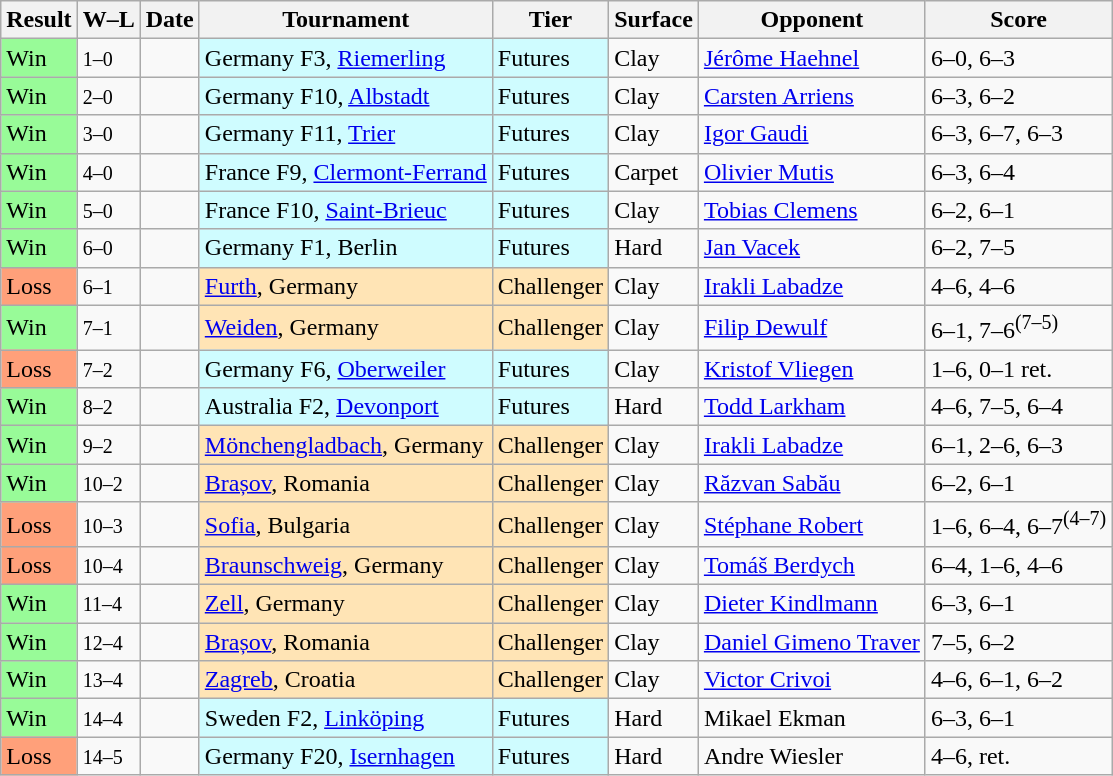<table class="sortable wikitable">
<tr>
<th>Result</th>
<th class="unsortable">W–L</th>
<th>Date</th>
<th>Tournament</th>
<th>Tier</th>
<th>Surface</th>
<th>Opponent</th>
<th class="unsortable">Score</th>
</tr>
<tr>
<td bgcolor=98FB98>Win</td>
<td><small>1–0</small></td>
<td></td>
<td style="background:#cffcff;">Germany F3, <a href='#'>Riemerling</a></td>
<td style="background:#cffcff;">Futures</td>
<td>Clay</td>
<td> <a href='#'>Jérôme Haehnel</a></td>
<td>6–0, 6–3</td>
</tr>
<tr>
<td bgcolor=98FB98>Win</td>
<td><small>2–0</small></td>
<td></td>
<td style="background:#cffcff;">Germany F10, <a href='#'>Albstadt</a></td>
<td style="background:#cffcff;">Futures</td>
<td>Clay</td>
<td> <a href='#'>Carsten Arriens</a></td>
<td>6–3, 6–2</td>
</tr>
<tr>
<td bgcolor=98FB98>Win</td>
<td><small>3–0</small></td>
<td></td>
<td style="background:#cffcff;">Germany F11, <a href='#'>Trier</a></td>
<td style="background:#cffcff;">Futures</td>
<td>Clay</td>
<td> <a href='#'>Igor Gaudi</a></td>
<td>6–3, 6–7, 6–3</td>
</tr>
<tr>
<td bgcolor=98FB98>Win</td>
<td><small>4–0</small></td>
<td></td>
<td style="background:#cffcff;">France F9, <a href='#'>Clermont-Ferrand</a></td>
<td style="background:#cffcff;">Futures</td>
<td>Carpet</td>
<td> <a href='#'>Olivier Mutis</a></td>
<td>6–3, 6–4</td>
</tr>
<tr>
<td bgcolor=98FB98>Win</td>
<td><small>5–0</small></td>
<td></td>
<td style="background:#cffcff;">France F10, <a href='#'>Saint-Brieuc</a></td>
<td style="background:#cffcff;">Futures</td>
<td>Clay</td>
<td> <a href='#'>Tobias Clemens</a></td>
<td>6–2, 6–1</td>
</tr>
<tr>
<td bgcolor=98FB98>Win</td>
<td><small>6–0</small></td>
<td></td>
<td style="background:#cffcff;">Germany F1, Berlin</td>
<td style="background:#cffcff;">Futures</td>
<td>Hard</td>
<td> <a href='#'>Jan Vacek</a></td>
<td>6–2, 7–5</td>
</tr>
<tr>
<td bgcolor=FFA07A>Loss</td>
<td><small>6–1</small></td>
<td></td>
<td style="background:moccasin;"><a href='#'>Furth</a>, Germany</td>
<td style="background:moccasin;">Challenger</td>
<td>Clay</td>
<td> <a href='#'>Irakli Labadze</a></td>
<td>4–6, 4–6</td>
</tr>
<tr>
<td bgcolor=98FB98>Win</td>
<td><small>7–1</small></td>
<td></td>
<td style="background:moccasin;"><a href='#'>Weiden</a>, Germany</td>
<td style="background:moccasin;">Challenger</td>
<td>Clay</td>
<td> <a href='#'>Filip Dewulf</a></td>
<td>6–1, 7–6<sup>(7–5)</sup></td>
</tr>
<tr>
<td bgcolor=FFA07A>Loss</td>
<td><small>7–2</small></td>
<td></td>
<td style="background:#cffcff;">Germany F6, <a href='#'>Oberweiler</a></td>
<td style="background:#cffcff;">Futures</td>
<td>Clay</td>
<td> <a href='#'>Kristof Vliegen</a></td>
<td>1–6, 0–1 ret.</td>
</tr>
<tr>
<td bgcolor=98FB98>Win</td>
<td><small>8–2</small></td>
<td></td>
<td style="background:#cffcff;">Australia F2, <a href='#'>Devonport</a></td>
<td style="background:#cffcff;">Futures</td>
<td>Hard</td>
<td> <a href='#'>Todd Larkham</a></td>
<td>4–6, 7–5, 6–4</td>
</tr>
<tr>
<td bgcolor=98FB98>Win</td>
<td><small>9–2</small></td>
<td></td>
<td style="background:moccasin;"><a href='#'>Mönchengladbach</a>, Germany</td>
<td style="background:moccasin;">Challenger</td>
<td>Clay</td>
<td> <a href='#'>Irakli Labadze</a></td>
<td>6–1, 2–6, 6–3</td>
</tr>
<tr>
<td bgcolor=98FB98>Win</td>
<td><small>10–2</small></td>
<td></td>
<td style="background:moccasin;"><a href='#'>Brașov</a>, Romania</td>
<td style="background:moccasin;">Challenger</td>
<td>Clay</td>
<td> <a href='#'>Răzvan Sabău</a></td>
<td>6–2, 6–1</td>
</tr>
<tr>
<td bgcolor=FFA07A>Loss</td>
<td><small>10–3</small></td>
<td></td>
<td style="background:moccasin;"><a href='#'>Sofia</a>, Bulgaria</td>
<td style="background:moccasin;">Challenger</td>
<td>Clay</td>
<td> <a href='#'>Stéphane Robert</a></td>
<td>1–6, 6–4, 6–7<sup>(4–7)</sup></td>
</tr>
<tr>
<td bgcolor=FFA07A>Loss</td>
<td><small>10–4</small></td>
<td></td>
<td style="background:moccasin;"><a href='#'>Braunschweig</a>, Germany</td>
<td style="background:moccasin;">Challenger</td>
<td>Clay</td>
<td> <a href='#'>Tomáš Berdych</a></td>
<td>6–4, 1–6, 4–6</td>
</tr>
<tr>
<td bgcolor=98FB98>Win</td>
<td><small>11–4</small></td>
<td></td>
<td style="background:moccasin;"><a href='#'>Zell</a>, Germany</td>
<td style="background:moccasin;">Challenger</td>
<td>Clay</td>
<td> <a href='#'>Dieter Kindlmann</a></td>
<td>6–3, 6–1</td>
</tr>
<tr>
<td bgcolor=98FB98>Win</td>
<td><small>12–4</small></td>
<td></td>
<td style="background:moccasin;"><a href='#'>Brașov</a>, Romania</td>
<td style="background:moccasin;">Challenger</td>
<td>Clay</td>
<td> <a href='#'>Daniel Gimeno Traver</a></td>
<td>7–5, 6–2</td>
</tr>
<tr>
<td bgcolor=98FB98>Win</td>
<td><small>13–4</small></td>
<td></td>
<td style="background:moccasin;"><a href='#'>Zagreb</a>, Croatia</td>
<td style="background:moccasin;">Challenger</td>
<td>Clay</td>
<td> <a href='#'>Victor Crivoi</a></td>
<td>4–6, 6–1, 6–2</td>
</tr>
<tr>
<td bgcolor=98FB98>Win</td>
<td><small>14–4</small></td>
<td></td>
<td style="background:#cffcff;">Sweden F2, <a href='#'>Linköping</a></td>
<td style="background:#cffcff;">Futures</td>
<td>Hard</td>
<td> Mikael Ekman</td>
<td>6–3, 6–1</td>
</tr>
<tr>
<td bgcolor=FFA07A>Loss</td>
<td><small>14–5</small></td>
<td></td>
<td style="background:#cffcff;">Germany F20, <a href='#'>Isernhagen</a></td>
<td style="background:#cffcff;">Futures</td>
<td>Hard</td>
<td> Andre Wiesler</td>
<td>4–6, ret.</td>
</tr>
</table>
